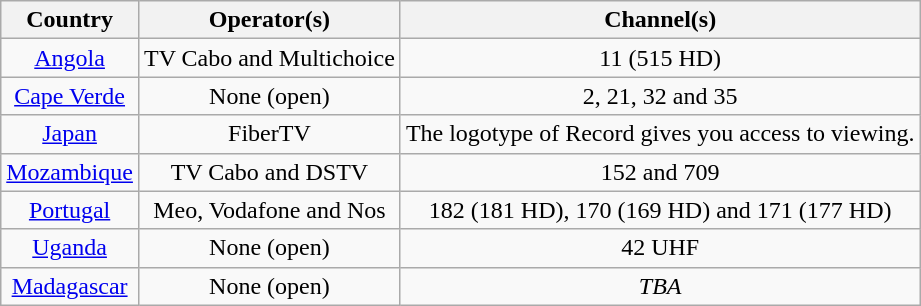<table class="wikitable" style="text-align:center"; border="5">
<tr>
<th>Country</th>
<th>Operator(s)</th>
<th>Channel(s)</th>
</tr>
<tr>
<td><a href='#'>Angola</a></td>
<td>TV Cabo and Multichoice</td>
<td>11 (515 HD)</td>
</tr>
<tr>
<td><a href='#'>Cape Verde</a></td>
<td>None (open)</td>
<td>2, 21, 32 and 35</td>
</tr>
<tr>
<td><a href='#'>Japan</a></td>
<td>FiberTV</td>
<td>The logotype of Record gives you access to viewing.</td>
</tr>
<tr>
<td><a href='#'>Mozambique</a></td>
<td>TV Cabo and DSTV</td>
<td>152 and 709</td>
</tr>
<tr>
<td><a href='#'>Portugal</a></td>
<td>Meo, Vodafone and Nos</td>
<td>182 (181 HD), 170 (169 HD) and 171 (177 HD)</td>
</tr>
<tr>
<td><a href='#'>Uganda</a></td>
<td>None (open)</td>
<td>42 UHF</td>
</tr>
<tr>
<td><a href='#'>Madagascar</a></td>
<td>None (open)</td>
<td><em>TBA</em></td>
</tr>
</table>
